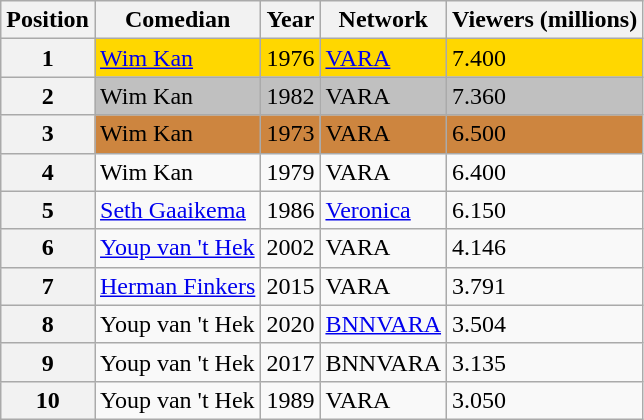<table class="wikitable">
<tr>
<th>Position</th>
<th>Comedian</th>
<th>Year</th>
<th>Network</th>
<th>Viewers (millions)</th>
</tr>
<tr>
<th>1</th>
<td style="background-color: #FFD700;"><a href='#'>Wim Kan</a></td>
<td style="background-color: #FFD700;">1976</td>
<td style="background-color: #FFD700;"><a href='#'>VARA</a></td>
<td style="background-color: #FFD700;">7.400</td>
</tr>
<tr>
<th>2</th>
<td style="background-color: #C0C0C0;">Wim Kan</td>
<td style="background-color: #C0C0C0;">1982</td>
<td style="background-color: #C0C0C0;">VARA</td>
<td style="background-color: #C0C0C0;">7.360</td>
</tr>
<tr>
<th>3</th>
<td style="background-color: #CD853F;">Wim Kan</td>
<td style="background-color: #CD853F;">1973</td>
<td style="background-color: #CD853F;">VARA</td>
<td style="background-color: #CD853F;">6.500</td>
</tr>
<tr>
<th>4</th>
<td>Wim Kan</td>
<td>1979</td>
<td>VARA</td>
<td>6.400</td>
</tr>
<tr>
<th>5</th>
<td><a href='#'>Seth Gaaikema</a></td>
<td>1986</td>
<td><a href='#'>Veronica</a></td>
<td>6.150</td>
</tr>
<tr>
<th>6</th>
<td><a href='#'>Youp van 't Hek</a></td>
<td>2002</td>
<td>VARA</td>
<td>4.146</td>
</tr>
<tr>
<th>7</th>
<td><a href='#'>Herman Finkers</a></td>
<td>2015</td>
<td>VARA</td>
<td>3.791</td>
</tr>
<tr>
<th>8</th>
<td>Youp van 't Hek</td>
<td>2020</td>
<td><a href='#'>BNNVARA</a></td>
<td>3.504</td>
</tr>
<tr>
<th>9</th>
<td>Youp van 't Hek</td>
<td>2017</td>
<td>BNNVARA</td>
<td>3.135</td>
</tr>
<tr>
<th>10</th>
<td>Youp van 't Hek</td>
<td>1989</td>
<td>VARA</td>
<td>3.050</td>
</tr>
</table>
